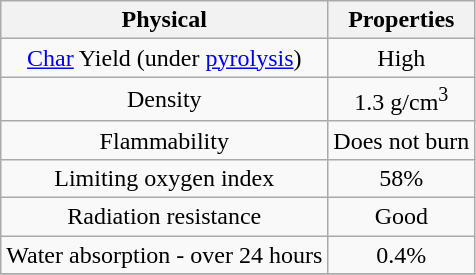<table style="text-align:center;" class="wikitable">
<tr>
<th>Physical</th>
<th>Properties</th>
</tr>
<tr>
<td><a href='#'>Char</a> Yield (under <a href='#'>pyrolysis</a>)</td>
<td>High</td>
</tr>
<tr>
<td>Density</td>
<td>1.3 g/cm<sup>3</sup></td>
</tr>
<tr>
<td>Flammability</td>
<td>Does not burn</td>
</tr>
<tr>
<td>Limiting oxygen index</td>
<td>58%</td>
</tr>
<tr>
<td>Radiation resistance</td>
<td>Good</td>
</tr>
<tr>
<td>Water absorption - over 24 hours</td>
<td>0.4%</td>
</tr>
<tr>
</tr>
</table>
